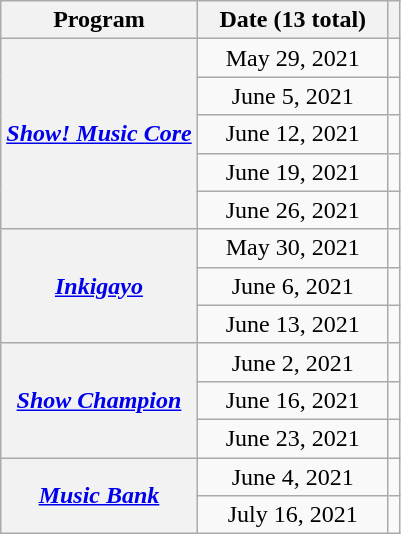<table class="sortable wikitable plainrowheaders" style="text-align:center;">
<tr>
<th>Program</th>
<th width="120">Date (13 total)</th>
<th class="unsortable"></th>
</tr>
<tr>
<th scope="row" rowspan="5"><em><a href='#'>Show! Music Core</a></em></th>
<td>May 29, 2021</td>
<td></td>
</tr>
<tr>
<td>June 5, 2021</td>
<td></td>
</tr>
<tr>
<td>June 12, 2021</td>
<td></td>
</tr>
<tr>
<td>June 19, 2021</td>
<td></td>
</tr>
<tr>
<td>June 26, 2021</td>
<td></td>
</tr>
<tr>
<th scope="row" rowspan="3"><em><a href='#'>Inkigayo</a></em></th>
<td>May 30, 2021</td>
<td></td>
</tr>
<tr>
<td>June 6, 2021</td>
<td></td>
</tr>
<tr>
<td>June 13, 2021</td>
<td></td>
</tr>
<tr>
<th scope="row" rowspan="3"><em><a href='#'>Show Champion</a></em></th>
<td>June 2, 2021</td>
<td></td>
</tr>
<tr>
<td>June 16, 2021</td>
<td></td>
</tr>
<tr>
<td>June 23, 2021</td>
<td></td>
</tr>
<tr>
<th scope="row" rowspan="2"><em><a href='#'>Music Bank</a></em></th>
<td>June 4, 2021</td>
<td></td>
</tr>
<tr>
<td>July 16, 2021</td>
<td></td>
</tr>
</table>
